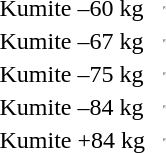<table>
<tr>
<td>Kumite –60 kg<br></td>
<td></td>
<td></td>
<td><hr></td>
</tr>
<tr>
<td>Kumite –67 kg<br></td>
<td></td>
<td></td>
<td><hr></td>
</tr>
<tr>
<td>Kumite –75 kg<br></td>
<td></td>
<td></td>
<td><hr></td>
</tr>
<tr>
<td>Kumite –84 kg<br></td>
<td></td>
<td></td>
<td><hr></td>
</tr>
<tr>
<td>Kumite +84 kg<br></td>
<td></td>
<td></td>
<td><hr></td>
</tr>
</table>
